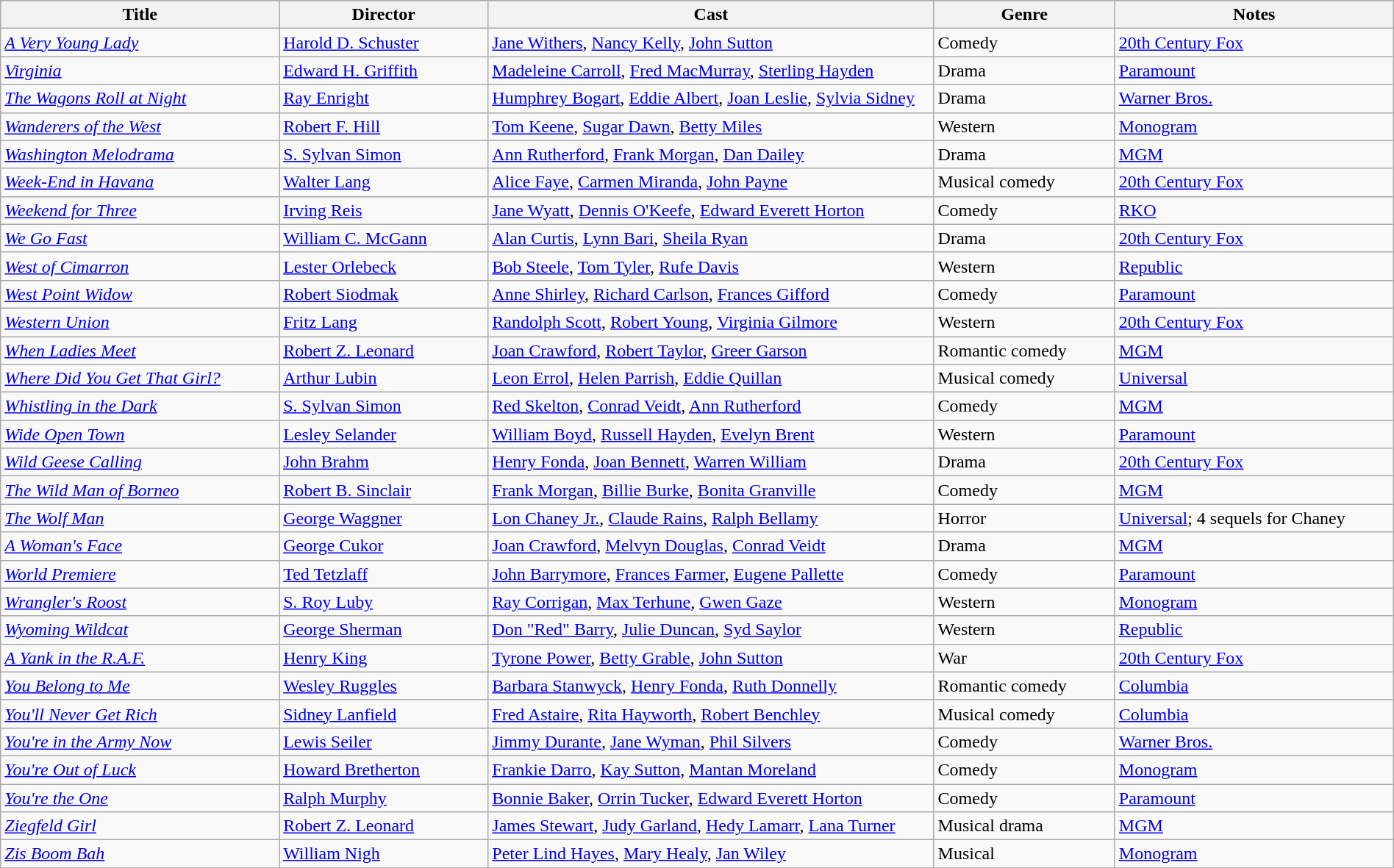<table class="wikitable" style="width:100%;">
<tr>
<th style="width:20%;">Title</th>
<th style="width:15%;">Director</th>
<th style="width:32%;">Cast</th>
<th style="width:13%;">Genre</th>
<th style="width:20%;">Notes</th>
</tr>
<tr>
<td><em><a href='#'>A Very Young Lady</a></em></td>
<td><a href='#'>Harold D. Schuster</a></td>
<td><a href='#'>Jane Withers</a>, <a href='#'>Nancy Kelly</a>, <a href='#'>John Sutton</a></td>
<td>Comedy</td>
<td><a href='#'>20th Century Fox</a></td>
</tr>
<tr>
<td><em><a href='#'>Virginia</a></em></td>
<td><a href='#'>Edward H. Griffith</a></td>
<td><a href='#'>Madeleine Carroll</a>, <a href='#'>Fred MacMurray</a>, <a href='#'>Sterling Hayden</a></td>
<td>Drama</td>
<td><a href='#'>Paramount</a></td>
</tr>
<tr>
<td><em><a href='#'>The Wagons Roll at Night</a></em></td>
<td><a href='#'>Ray Enright</a></td>
<td><a href='#'>Humphrey Bogart</a>, <a href='#'>Eddie Albert</a>, <a href='#'>Joan Leslie</a>, <a href='#'>Sylvia Sidney</a></td>
<td>Drama</td>
<td><a href='#'>Warner Bros.</a></td>
</tr>
<tr>
<td><em><a href='#'>Wanderers of the West</a></em></td>
<td><a href='#'>Robert F. Hill</a></td>
<td><a href='#'>Tom Keene</a>, <a href='#'>Sugar Dawn</a>, <a href='#'>Betty Miles</a></td>
<td>Western</td>
<td><a href='#'>Monogram</a></td>
</tr>
<tr>
<td><em><a href='#'>Washington Melodrama</a></em></td>
<td><a href='#'>S. Sylvan Simon</a></td>
<td><a href='#'>Ann Rutherford</a>, <a href='#'>Frank Morgan</a>, <a href='#'>Dan Dailey</a></td>
<td>Drama</td>
<td><a href='#'>MGM</a></td>
</tr>
<tr>
<td><em><a href='#'>Week-End in Havana</a></em></td>
<td><a href='#'>Walter Lang</a></td>
<td><a href='#'>Alice Faye</a>, <a href='#'>Carmen Miranda</a>, <a href='#'>John Payne</a></td>
<td>Musical comedy</td>
<td><a href='#'>20th Century Fox</a></td>
</tr>
<tr>
<td><em><a href='#'>Weekend for Three</a></em></td>
<td><a href='#'>Irving Reis</a></td>
<td><a href='#'>Jane Wyatt</a>, <a href='#'>Dennis O'Keefe</a>, <a href='#'>Edward Everett Horton</a></td>
<td>Comedy</td>
<td><a href='#'>RKO</a></td>
</tr>
<tr>
<td><em><a href='#'>We Go Fast</a></em></td>
<td><a href='#'>William C. McGann</a></td>
<td><a href='#'>Alan Curtis</a>, <a href='#'>Lynn Bari</a>, <a href='#'>Sheila Ryan</a></td>
<td>Drama</td>
<td><a href='#'>20th Century Fox</a></td>
</tr>
<tr>
<td><em><a href='#'>West of Cimarron</a></em></td>
<td><a href='#'>Lester Orlebeck</a></td>
<td><a href='#'>Bob Steele</a>, <a href='#'>Tom Tyler</a>, <a href='#'>Rufe Davis</a></td>
<td>Western</td>
<td><a href='#'>Republic</a></td>
</tr>
<tr>
<td><em><a href='#'>West Point Widow</a></em></td>
<td><a href='#'>Robert Siodmak</a></td>
<td><a href='#'>Anne Shirley</a>, <a href='#'>Richard Carlson</a>, <a href='#'>Frances Gifford</a></td>
<td>Comedy</td>
<td><a href='#'>Paramount</a></td>
</tr>
<tr>
<td><em><a href='#'>Western Union</a></em></td>
<td><a href='#'>Fritz Lang</a></td>
<td><a href='#'>Randolph Scott</a>, <a href='#'>Robert Young</a>, <a href='#'>Virginia Gilmore</a></td>
<td>Western</td>
<td><a href='#'>20th Century Fox</a></td>
</tr>
<tr>
<td><em><a href='#'>When Ladies Meet</a></em></td>
<td><a href='#'>Robert Z. Leonard</a></td>
<td><a href='#'>Joan Crawford</a>, <a href='#'>Robert Taylor</a>, <a href='#'>Greer Garson</a></td>
<td>Romantic comedy</td>
<td><a href='#'>MGM</a></td>
</tr>
<tr>
<td><em><a href='#'>Where Did You Get That Girl?</a></em></td>
<td><a href='#'>Arthur Lubin</a></td>
<td><a href='#'>Leon Errol</a>, <a href='#'>Helen Parrish</a>, <a href='#'>Eddie Quillan</a></td>
<td>Musical comedy</td>
<td><a href='#'>Universal</a></td>
</tr>
<tr>
<td><em><a href='#'>Whistling in the Dark</a></em></td>
<td><a href='#'>S. Sylvan Simon</a></td>
<td><a href='#'>Red Skelton</a>, <a href='#'>Conrad Veidt</a>, <a href='#'>Ann Rutherford</a></td>
<td>Comedy</td>
<td><a href='#'>MGM</a></td>
</tr>
<tr>
<td><em><a href='#'>Wide Open Town</a></em></td>
<td><a href='#'>Lesley Selander</a></td>
<td><a href='#'>William Boyd</a>, <a href='#'>Russell Hayden</a>, <a href='#'>Evelyn Brent</a></td>
<td>Western</td>
<td><a href='#'>Paramount</a></td>
</tr>
<tr>
<td><em><a href='#'>Wild Geese Calling</a></em></td>
<td><a href='#'>John Brahm</a></td>
<td><a href='#'>Henry Fonda</a>, <a href='#'>Joan Bennett</a>, <a href='#'>Warren William</a></td>
<td>Drama</td>
<td><a href='#'>20th Century Fox</a></td>
</tr>
<tr>
<td><em><a href='#'>The Wild Man of Borneo</a></em></td>
<td><a href='#'>Robert B. Sinclair</a></td>
<td><a href='#'>Frank Morgan</a>, <a href='#'>Billie Burke</a>, <a href='#'>Bonita Granville</a></td>
<td>Comedy</td>
<td><a href='#'>MGM</a></td>
</tr>
<tr>
<td><em><a href='#'>The Wolf Man</a></em></td>
<td><a href='#'>George Waggner</a></td>
<td><a href='#'>Lon Chaney Jr.</a>, <a href='#'>Claude Rains</a>, <a href='#'>Ralph Bellamy</a></td>
<td>Horror</td>
<td><a href='#'>Universal</a>; 4 sequels for Chaney</td>
</tr>
<tr>
<td><em><a href='#'>A Woman's Face</a></em></td>
<td><a href='#'>George Cukor</a></td>
<td><a href='#'>Joan Crawford</a>, <a href='#'>Melvyn Douglas</a>, <a href='#'>Conrad Veidt</a></td>
<td>Drama</td>
<td><a href='#'>MGM</a></td>
</tr>
<tr>
<td><em><a href='#'>World Premiere</a></em></td>
<td><a href='#'>Ted Tetzlaff</a></td>
<td><a href='#'>John Barrymore</a>, <a href='#'>Frances Farmer</a>, <a href='#'>Eugene Pallette</a></td>
<td>Comedy</td>
<td><a href='#'>Paramount</a></td>
</tr>
<tr>
<td><em><a href='#'>Wrangler's Roost</a></em></td>
<td><a href='#'>S. Roy Luby</a></td>
<td><a href='#'>Ray Corrigan</a>, <a href='#'>Max Terhune</a>, <a href='#'>Gwen Gaze</a></td>
<td>Western</td>
<td><a href='#'>Monogram</a></td>
</tr>
<tr>
<td><em><a href='#'>Wyoming Wildcat</a></em></td>
<td><a href='#'>George Sherman</a></td>
<td><a href='#'>Don "Red" Barry</a>, <a href='#'>Julie Duncan</a>, <a href='#'>Syd Saylor</a></td>
<td>Western</td>
<td><a href='#'>Republic</a></td>
</tr>
<tr>
<td><em><a href='#'>A Yank in the R.A.F.</a></em></td>
<td><a href='#'>Henry King</a></td>
<td><a href='#'>Tyrone Power</a>, <a href='#'>Betty Grable</a>, <a href='#'>John Sutton</a></td>
<td>War</td>
<td><a href='#'>20th Century Fox</a></td>
</tr>
<tr>
<td><em><a href='#'>You Belong to Me</a></em></td>
<td><a href='#'>Wesley Ruggles</a></td>
<td><a href='#'>Barbara Stanwyck</a>, <a href='#'>Henry Fonda</a>, <a href='#'>Ruth Donnelly</a></td>
<td>Romantic comedy</td>
<td><a href='#'>Columbia</a></td>
</tr>
<tr>
<td><em><a href='#'>You'll Never Get Rich</a></em></td>
<td><a href='#'>Sidney Lanfield</a></td>
<td><a href='#'>Fred Astaire</a>, <a href='#'>Rita Hayworth</a>, <a href='#'>Robert Benchley</a></td>
<td>Musical comedy</td>
<td><a href='#'>Columbia</a></td>
</tr>
<tr>
<td><em><a href='#'>You're in the Army Now</a></em></td>
<td><a href='#'>Lewis Seiler</a></td>
<td><a href='#'>Jimmy Durante</a>, <a href='#'>Jane Wyman</a>, <a href='#'>Phil Silvers</a></td>
<td>Comedy</td>
<td><a href='#'>Warner Bros.</a></td>
</tr>
<tr>
<td><em><a href='#'>You're Out of Luck</a></em></td>
<td><a href='#'>Howard Bretherton</a></td>
<td><a href='#'>Frankie Darro</a>, <a href='#'>Kay Sutton</a>, <a href='#'>Mantan Moreland</a></td>
<td>Comedy</td>
<td><a href='#'>Monogram</a></td>
</tr>
<tr>
<td><em><a href='#'>You're the One</a></em></td>
<td><a href='#'>Ralph Murphy</a></td>
<td><a href='#'>Bonnie Baker</a>, <a href='#'>Orrin Tucker</a>, <a href='#'>Edward Everett Horton</a></td>
<td>Comedy</td>
<td><a href='#'>Paramount</a></td>
</tr>
<tr>
<td><em><a href='#'>Ziegfeld Girl</a></em></td>
<td><a href='#'>Robert Z. Leonard</a></td>
<td><a href='#'>James Stewart</a>, <a href='#'>Judy Garland</a>, <a href='#'>Hedy Lamarr</a>, <a href='#'>Lana Turner</a></td>
<td>Musical drama</td>
<td><a href='#'>MGM</a></td>
</tr>
<tr>
<td><em><a href='#'>Zis Boom Bah</a></em></td>
<td><a href='#'>William Nigh</a></td>
<td><a href='#'>Peter Lind Hayes</a>, <a href='#'>Mary Healy</a>, <a href='#'>Jan Wiley</a></td>
<td>Musical</td>
<td><a href='#'>Monogram</a></td>
</tr>
<tr>
</tr>
</table>
